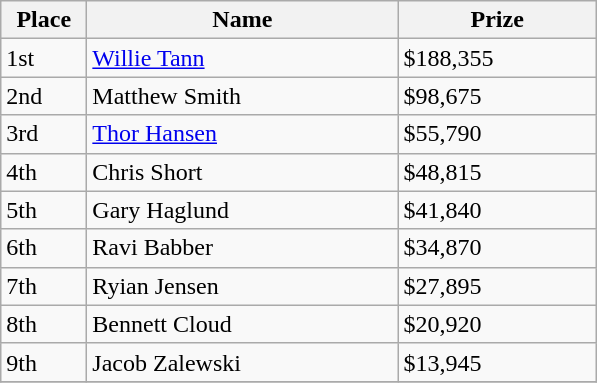<table class="wikitable">
<tr>
<th width="50">Place</th>
<th width="200">Name</th>
<th width="125">Prize</th>
</tr>
<tr>
<td>1st</td>
<td><a href='#'>Willie Tann</a></td>
<td>$188,355</td>
</tr>
<tr>
<td>2nd</td>
<td>Matthew Smith</td>
<td>$98,675</td>
</tr>
<tr>
<td>3rd</td>
<td><a href='#'>Thor Hansen</a></td>
<td>$55,790</td>
</tr>
<tr>
<td>4th</td>
<td>Chris Short</td>
<td>$48,815</td>
</tr>
<tr>
<td>5th</td>
<td>Gary Haglund</td>
<td>$41,840</td>
</tr>
<tr>
<td>6th</td>
<td>Ravi Babber</td>
<td>$34,870</td>
</tr>
<tr>
<td>7th</td>
<td>Ryian Jensen</td>
<td>$27,895</td>
</tr>
<tr>
<td>8th</td>
<td>Bennett Cloud</td>
<td>$20,920</td>
</tr>
<tr>
<td>9th</td>
<td>Jacob Zalewski</td>
<td>$13,945</td>
</tr>
<tr>
</tr>
</table>
